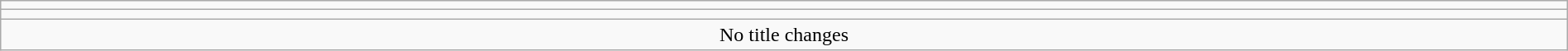<table class="wikitable" style="text-align:center; width:100%;">
<tr>
<td colspan=5></td>
</tr>
<tr>
<td colspan=5><strong></strong></td>
</tr>
<tr>
<td colspan="5">No title changes</td>
</tr>
</table>
